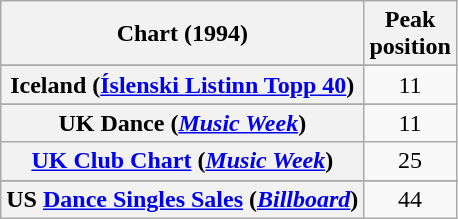<table class="wikitable sortable plainrowheaders">
<tr>
<th>Chart (1994)</th>
<th>Peak<br>position</th>
</tr>
<tr>
</tr>
<tr>
<th scope="row">Iceland (<a href='#'>Íslenski Listinn Topp 40</a>)</th>
<td align="center">11</td>
</tr>
<tr>
</tr>
<tr>
</tr>
<tr>
</tr>
<tr>
<th scope="row">UK Dance (<em><a href='#'>Music Week</a></em>)</th>
<td align="center">11</td>
</tr>
<tr>
<th scope="row"><a href='#'>UK Club Chart</a> (<em><a href='#'>Music Week</a></em>)</th>
<td align="center">25</td>
</tr>
<tr>
</tr>
<tr>
</tr>
<tr>
<th scope="row">US <a href='#'>Dance Singles Sales</a> (<em><a href='#'>Billboard</a></em>)</th>
<td align="center">44</td>
</tr>
</table>
